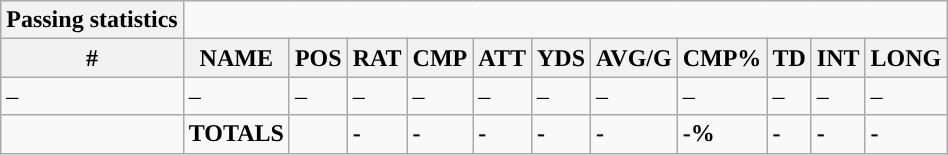<table class="wikitable">
<tr>
<th style="text-align:center; ">Passing statistics</th>
</tr>
<tr>
<th>#</th>
<th>NAME</th>
<th>POS</th>
<th>RAT</th>
<th>CMP</th>
<th>ATT</th>
<th>YDS</th>
<th>AVG/G</th>
<th>CMP%</th>
<th>TD</th>
<th>INT</th>
<th>LONG</th>
</tr>
<tr>
<td>–</td>
<td>–</td>
<td>–</td>
<td>–</td>
<td>–</td>
<td>–</td>
<td>–</td>
<td>–</td>
<td>–</td>
<td>–</td>
<td>–</td>
<td>–</td>
</tr>
<tr>
<td></td>
<td><strong>TOTALS</strong></td>
<td></td>
<td><strong>-</strong></td>
<td><strong>-</strong></td>
<td><strong>-</strong></td>
<td><strong>-</strong></td>
<td><strong>-</strong></td>
<td><strong>-%</strong></td>
<td><strong>-</strong></td>
<td><strong>-</strong></td>
<td><strong>-</strong></td>
</tr>
</table>
